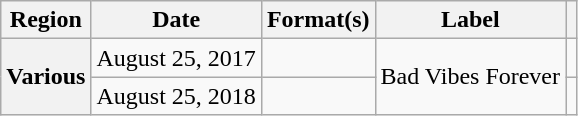<table class="wikitable plainrowheaders">
<tr>
<th scope="col">Region</th>
<th scope="col">Date</th>
<th scope="col">Format(s)</th>
<th scope="col">Label</th>
<th scope="col"></th>
</tr>
<tr>
<th rowspan="4" scope="row">Various</th>
<td>August 25, 2017</td>
<td></td>
<td rowspan="4">Bad Vibes Forever</td>
<td></td>
</tr>
<tr>
<td>August 25, 2018</td>
<td></td>
<td><br></td>
</tr>
</table>
